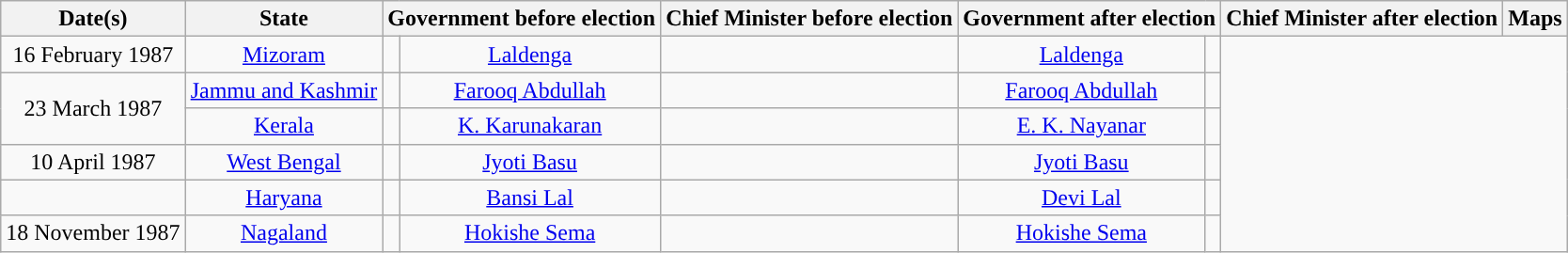<table class="wikitable sortable" style="text-align:center;">
<tr>
<th>Date(s)</th>
<th>State</th>
<th colspan="2">Government before election</th>
<th>Chief Minister before election</th>
<th colspan="2">Government after election</th>
<th>Chief Minister after election</th>
<th>Maps</th>
</tr>
<tr>
<td>16 February 1987</td>
<td><a href='#'>Mizoram</a></td>
<td></td>
<td><a href='#'>Laldenga</a></td>
<td></td>
<td><a href='#'>Laldenga</a></td>
<td></td>
</tr>
<tr>
<td rowspan="2">23 March 1987</td>
<td><a href='#'>Jammu and Kashmir</a></td>
<td></td>
<td><a href='#'>Farooq Abdullah</a></td>
<td></td>
<td><a href='#'>Farooq Abdullah</a></td>
<td></td>
</tr>
<tr>
<td><a href='#'>Kerala</a></td>
<td></td>
<td><a href='#'>K. Karunakaran</a></td>
<td></td>
<td><a href='#'>E. K. Nayanar</a></td>
<td></td>
</tr>
<tr>
<td>10 April 1987</td>
<td><a href='#'>West Bengal</a></td>
<td></td>
<td><a href='#'>Jyoti Basu</a></td>
<td></td>
<td><a href='#'>Jyoti Basu</a></td>
<td></td>
</tr>
<tr>
<td></td>
<td><a href='#'>Haryana</a></td>
<td></td>
<td><a href='#'>Bansi Lal</a></td>
<td></td>
<td><a href='#'>Devi Lal</a></td>
<td></td>
</tr>
<tr>
<td>18 November 1987</td>
<td><a href='#'>Nagaland</a></td>
<td></td>
<td><a href='#'>Hokishe Sema</a></td>
<td></td>
<td><a href='#'>Hokishe Sema</a></td>
<td></td>
</tr>
</table>
